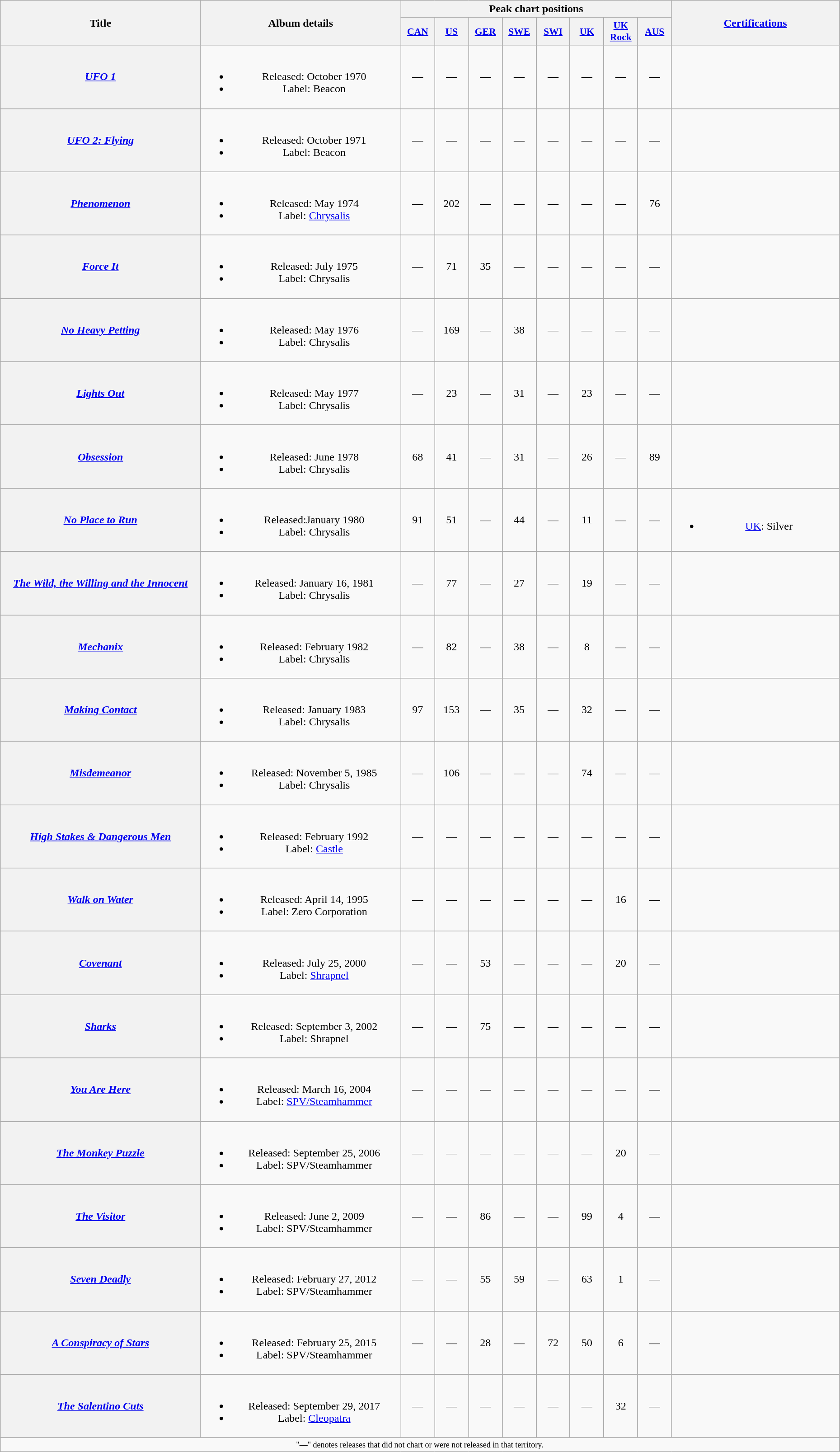<table class="wikitable plainrowheaders" style="text-align:center;">
<tr>
<th scope="col" rowspan="2" style="width:18em;">Title</th>
<th scope="col" rowspan="2" style="width:18em;">Album details</th>
<th scope="col" colspan="8">Peak chart positions</th>
<th rowspan="2" style="width:15em;"><a href='#'>Certifications</a></th>
</tr>
<tr>
<th scope="col" style="width:3em;font-size:90%;"><a href='#'>CAN</a><br></th>
<th scope="col" style="width:3em;font-size:90%;"><a href='#'>US</a><br></th>
<th scope="col" style="width:3em;font-size:90%;"><a href='#'>GER</a><br></th>
<th scope="col" style="width:3em;font-size:90%;"><a href='#'>SWE</a><br></th>
<th scope="col" style="width:3em;font-size:90%;"><a href='#'>SWI</a><br></th>
<th scope="col" style="width:3em;font-size:90%;"><a href='#'>UK</a><br></th>
<th scope="col" style="width:3em;font-size:90%;"><a href='#'>UK Rock</a><br></th>
<th scope="col" style="width:3em;font-size:90%;"><a href='#'>AUS</a><br></th>
</tr>
<tr>
<th scope="row"><em><a href='#'>UFO 1</a></em></th>
<td><br><ul><li>Released: October 1970</li><li>Label: Beacon</li></ul></td>
<td>—</td>
<td>—</td>
<td>—</td>
<td>—</td>
<td>—</td>
<td>—</td>
<td>—</td>
<td>—</td>
<td></td>
</tr>
<tr>
<th scope="row"><em><a href='#'>UFO 2: Flying</a></em></th>
<td><br><ul><li>Released: October 1971</li><li>Label: Beacon</li></ul></td>
<td>—</td>
<td>—</td>
<td>—</td>
<td>—</td>
<td>—</td>
<td>—</td>
<td>—</td>
<td>—</td>
<td></td>
</tr>
<tr>
<th scope="row"><em><a href='#'>Phenomenon</a></em></th>
<td><br><ul><li>Released: May 1974</li><li>Label: <a href='#'>Chrysalis</a></li></ul></td>
<td>—</td>
<td>202</td>
<td>—</td>
<td>—</td>
<td>—</td>
<td>—</td>
<td>—</td>
<td>76</td>
<td></td>
</tr>
<tr>
<th scope="row"><em><a href='#'>Force It</a></em></th>
<td><br><ul><li>Released: July 1975</li><li>Label: Chrysalis</li></ul></td>
<td>—</td>
<td>71</td>
<td>35</td>
<td>—</td>
<td>—</td>
<td>—</td>
<td>—</td>
<td>—</td>
<td></td>
</tr>
<tr>
<th scope="row"><em><a href='#'>No Heavy Petting</a></em></th>
<td><br><ul><li>Released: May 1976</li><li>Label: Chrysalis</li></ul></td>
<td>—</td>
<td>169</td>
<td>—</td>
<td>38</td>
<td>—</td>
<td>—</td>
<td>—</td>
<td>—</td>
<td></td>
</tr>
<tr>
<th scope="row"><em><a href='#'>Lights Out</a></em></th>
<td><br><ul><li>Released: May 1977</li><li>Label: Chrysalis</li></ul></td>
<td>—</td>
<td>23</td>
<td>—</td>
<td>31</td>
<td>—</td>
<td>23</td>
<td>—</td>
<td>—</td>
<td></td>
</tr>
<tr>
<th scope="row"><em><a href='#'>Obsession</a></em></th>
<td><br><ul><li>Released: June 1978</li><li>Label: Chrysalis</li></ul></td>
<td>68</td>
<td>41</td>
<td>—</td>
<td>31</td>
<td>—</td>
<td>26</td>
<td>—</td>
<td>89</td>
<td></td>
</tr>
<tr>
<th scope="row"><em><a href='#'>No Place to Run</a></em></th>
<td><br><ul><li>Released:January 1980</li><li>Label: Chrysalis</li></ul></td>
<td>91</td>
<td>51</td>
<td>—</td>
<td>44</td>
<td>—</td>
<td>11</td>
<td>—</td>
<td>—</td>
<td><br><ul><li><a href='#'>UK</a>: Silver</li></ul></td>
</tr>
<tr>
<th scope="row"><em><a href='#'>The Wild, the Willing and the Innocent</a></em></th>
<td><br><ul><li>Released: January 16, 1981</li><li>Label: Chrysalis</li></ul></td>
<td>—</td>
<td>77</td>
<td>—</td>
<td>27</td>
<td>—</td>
<td>19</td>
<td>—</td>
<td>—</td>
<td></td>
</tr>
<tr>
<th scope="row"><em><a href='#'>Mechanix</a></em></th>
<td><br><ul><li>Released: February 1982</li><li>Label: Chrysalis</li></ul></td>
<td>—</td>
<td>82</td>
<td>—</td>
<td>38</td>
<td>—</td>
<td>8</td>
<td>—</td>
<td>—</td>
<td></td>
</tr>
<tr>
<th scope="row"><em><a href='#'>Making Contact</a></em></th>
<td><br><ul><li>Released: January 1983</li><li>Label: Chrysalis</li></ul></td>
<td>97</td>
<td>153</td>
<td>—</td>
<td>35</td>
<td>—</td>
<td>32</td>
<td>—</td>
<td>—</td>
<td></td>
</tr>
<tr>
<th scope="row"><em><a href='#'>Misdemeanor</a></em></th>
<td><br><ul><li>Released: November 5, 1985</li><li>Label: Chrysalis</li></ul></td>
<td>—</td>
<td>106</td>
<td>—</td>
<td>—</td>
<td>—</td>
<td>74</td>
<td>—</td>
<td>—</td>
<td></td>
</tr>
<tr>
<th scope="row"><em><a href='#'>High Stakes & Dangerous Men</a></em></th>
<td><br><ul><li>Released: February 1992</li><li>Label: <a href='#'>Castle</a></li></ul></td>
<td>—</td>
<td>—</td>
<td>—</td>
<td>—</td>
<td>—</td>
<td>—</td>
<td>—</td>
<td>—</td>
<td></td>
</tr>
<tr>
<th scope="row"><em><a href='#'>Walk on Water</a></em></th>
<td><br><ul><li>Released: April 14, 1995</li><li>Label: Zero Corporation</li></ul></td>
<td>—</td>
<td>—</td>
<td>—</td>
<td>—</td>
<td>—</td>
<td>—</td>
<td>16</td>
<td>—</td>
<td></td>
</tr>
<tr>
<th scope="row"><em><a href='#'>Covenant</a></em></th>
<td><br><ul><li>Released: July 25, 2000</li><li>Label: <a href='#'>Shrapnel</a></li></ul></td>
<td>—</td>
<td>—</td>
<td>53</td>
<td>—</td>
<td>—</td>
<td>—</td>
<td>20</td>
<td>—</td>
<td></td>
</tr>
<tr>
<th scope="row"><em><a href='#'>Sharks</a></em></th>
<td><br><ul><li>Released: September 3, 2002</li><li>Label: Shrapnel</li></ul></td>
<td>—</td>
<td>—</td>
<td>75</td>
<td>—</td>
<td>—</td>
<td>—</td>
<td>—</td>
<td>—</td>
<td></td>
</tr>
<tr>
<th scope="row"><em><a href='#'>You Are Here</a></em></th>
<td><br><ul><li>Released: March 16, 2004</li><li>Label: <a href='#'>SPV/Steamhammer</a></li></ul></td>
<td>—</td>
<td>—</td>
<td>—</td>
<td>—</td>
<td>—</td>
<td>—</td>
<td>—</td>
<td>—</td>
<td></td>
</tr>
<tr>
<th scope="row"><em><a href='#'>The Monkey Puzzle</a></em></th>
<td><br><ul><li>Released: September 25, 2006</li><li>Label: SPV/Steamhammer</li></ul></td>
<td>—</td>
<td>—</td>
<td>—</td>
<td>—</td>
<td>—</td>
<td>—</td>
<td>20</td>
<td>—</td>
<td></td>
</tr>
<tr>
<th scope="row"><em><a href='#'>The Visitor</a></em></th>
<td><br><ul><li>Released: June 2, 2009</li><li>Label: SPV/Steamhammer</li></ul></td>
<td>—</td>
<td>—</td>
<td>86</td>
<td>—</td>
<td>—</td>
<td>99</td>
<td>4</td>
<td>—</td>
<td></td>
</tr>
<tr>
<th scope="row"><em><a href='#'>Seven Deadly</a></em></th>
<td><br><ul><li>Released: February 27, 2012</li><li>Label: SPV/Steamhammer</li></ul></td>
<td>—</td>
<td>—</td>
<td>55</td>
<td>59</td>
<td>—</td>
<td>63</td>
<td>1</td>
<td>—</td>
<td></td>
</tr>
<tr>
<th scope="row"><em><a href='#'>A Conspiracy of Stars</a></em></th>
<td><br><ul><li>Released: February 25, 2015</li><li>Label: SPV/Steamhammer</li></ul></td>
<td>—</td>
<td>—</td>
<td>28</td>
<td>—</td>
<td>72</td>
<td>50</td>
<td>6</td>
<td>—</td>
<td></td>
</tr>
<tr>
<th scope="row"><em><a href='#'>The Salentino Cuts</a></em></th>
<td><br><ul><li>Released: September 29, 2017</li><li>Label: <a href='#'>Cleopatra</a></li></ul></td>
<td>—</td>
<td>—</td>
<td>—</td>
<td>—</td>
<td>—</td>
<td>—</td>
<td>32</td>
<td>—</td>
<td></td>
</tr>
<tr>
<td colspan="16" style="text-align:center; font-size:9pt;">"—" denotes releases that did not chart or were not released in that territory.</td>
</tr>
</table>
